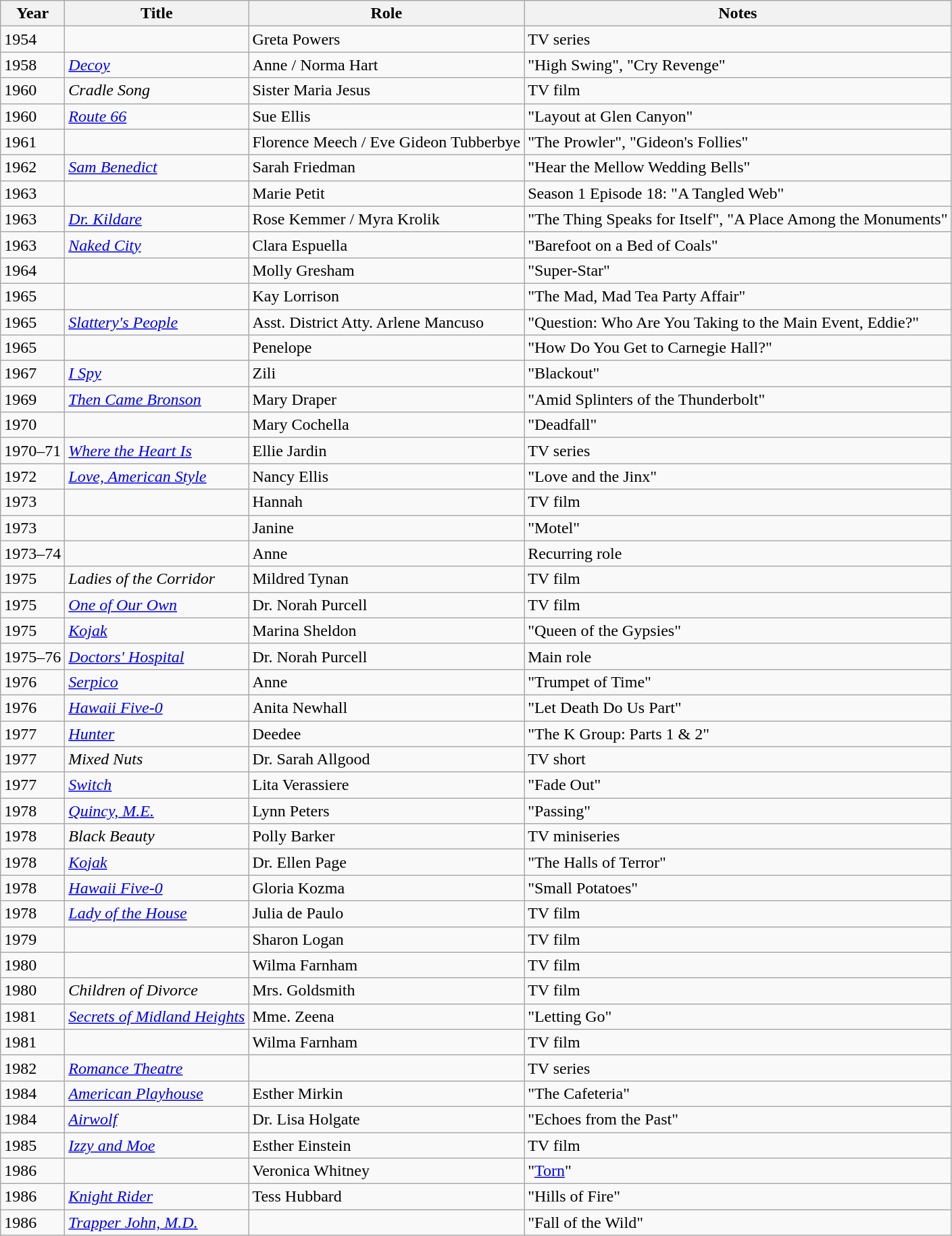<table class="wikitable sortable">
<tr>
<th>Year</th>
<th>Title</th>
<th>Role</th>
<th class="unsortable">Notes</th>
</tr>
<tr>
<td>1954</td>
<td><em></em></td>
<td>Greta Powers</td>
<td>TV series</td>
</tr>
<tr>
<td>1958</td>
<td><em><a href='#'>Decoy</a></em></td>
<td>Anne / Norma Hart</td>
<td>"High Swing", "Cry Revenge"</td>
</tr>
<tr>
<td>1960</td>
<td><em>Cradle Song</em></td>
<td>Sister Maria Jesus</td>
<td>TV film</td>
</tr>
<tr>
<td>1960</td>
<td><em><a href='#'>Route 66</a></em></td>
<td>Sue Ellis</td>
<td>"Layout at Glen Canyon"</td>
</tr>
<tr>
<td>1961</td>
<td><em></em></td>
<td>Florence Meech / Eve Gideon Tubberbye</td>
<td>"The Prowler", "Gideon's Follies"</td>
</tr>
<tr>
<td>1962</td>
<td><em><a href='#'>Sam Benedict</a></em></td>
<td>Sarah Friedman</td>
<td>"Hear the Mellow Wedding Bells"</td>
</tr>
<tr>
<td>1963</td>
<td><em></em></td>
<td>Marie Petit</td>
<td>Season 1 Episode 18: "A Tangled Web"</td>
</tr>
<tr>
<td>1963</td>
<td><em><a href='#'>Dr. Kildare</a></em></td>
<td>Rose Kemmer / Myra Krolik</td>
<td>"The Thing Speaks for Itself", "A Place Among the Monuments"</td>
</tr>
<tr>
<td>1963</td>
<td><em><a href='#'>Naked City</a></em></td>
<td>Clara Espuella</td>
<td>"Barefoot on a Bed of Coals"</td>
</tr>
<tr>
<td>1964</td>
<td><em></em></td>
<td>Molly Gresham</td>
<td>"Super-Star"</td>
</tr>
<tr>
<td>1965</td>
<td><em></em></td>
<td>Kay Lorrison</td>
<td>"The Mad, Mad Tea Party Affair"</td>
</tr>
<tr>
<td>1965</td>
<td><em><a href='#'>Slattery's People</a></em></td>
<td>Asst. District Atty. Arlene Mancuso</td>
<td>"Question: Who Are You Taking to the Main Event, Eddie?"</td>
</tr>
<tr>
<td>1965</td>
<td><em></em></td>
<td>Penelope</td>
<td>"How Do You Get to Carnegie Hall?"</td>
</tr>
<tr>
<td>1967</td>
<td><em><a href='#'>I Spy</a></em></td>
<td>Zili</td>
<td>"Blackout"</td>
</tr>
<tr>
<td>1969</td>
<td><em><a href='#'>Then Came Bronson</a></em></td>
<td>Mary Draper</td>
<td>"Amid Splinters of the Thunderbolt"</td>
</tr>
<tr>
<td>1970</td>
<td><em></em></td>
<td>Mary Cochella</td>
<td>"Deadfall"</td>
</tr>
<tr>
<td>1970–71</td>
<td><em><a href='#'>Where the Heart Is</a></em></td>
<td>Ellie Jardin</td>
<td>TV series</td>
</tr>
<tr>
<td>1972</td>
<td><em><a href='#'>Love, American Style</a></em></td>
<td>Nancy Ellis</td>
<td>"Love and the Jinx"</td>
</tr>
<tr>
<td>1973</td>
<td><em></em></td>
<td>Hannah</td>
<td>TV film</td>
</tr>
<tr>
<td>1973</td>
<td><em></em></td>
<td>Janine</td>
<td>"Motel"</td>
</tr>
<tr>
<td>1973–74</td>
<td><em></em></td>
<td>Anne</td>
<td>Recurring role</td>
</tr>
<tr>
<td>1975</td>
<td><em>Ladies of the Corridor</em></td>
<td>Mildred Tynan</td>
<td>TV film</td>
</tr>
<tr>
<td>1975</td>
<td><em><a href='#'>One of Our Own</a></em></td>
<td>Dr. Norah Purcell</td>
<td>TV film</td>
</tr>
<tr>
<td>1975</td>
<td><em><a href='#'>Kojak</a></em></td>
<td>Marina Sheldon</td>
<td>"Queen of the Gypsies"</td>
</tr>
<tr>
<td>1975–76</td>
<td><em><a href='#'>Doctors' Hospital</a></em></td>
<td>Dr. Norah Purcell</td>
<td>Main role</td>
</tr>
<tr>
<td>1976</td>
<td><em><a href='#'>Serpico</a></em></td>
<td>Anne</td>
<td>"Trumpet of Time"</td>
</tr>
<tr>
<td>1976</td>
<td><em><a href='#'>Hawaii Five-0</a></em></td>
<td>Anita Newhall</td>
<td>"Let Death Do Us Part"</td>
</tr>
<tr>
<td>1977</td>
<td><em><a href='#'>Hunter</a></em></td>
<td>Deedee</td>
<td>"The K Group: Parts 1 & 2"</td>
</tr>
<tr>
<td>1977</td>
<td><em>Mixed Nuts</em></td>
<td>Dr. Sarah Allgood</td>
<td>TV short</td>
</tr>
<tr>
<td>1977</td>
<td><em><a href='#'>Switch</a></em></td>
<td>Lita Verassiere</td>
<td>"Fade Out"</td>
</tr>
<tr>
<td>1978</td>
<td><em><a href='#'>Quincy, M.E.</a></em></td>
<td>Lynn Peters</td>
<td>"Passing"</td>
</tr>
<tr>
<td>1978</td>
<td><em>Black Beauty</em></td>
<td>Polly Barker</td>
<td>TV miniseries</td>
</tr>
<tr>
<td>1978</td>
<td><em><a href='#'>Kojak</a></em></td>
<td>Dr. Ellen Page</td>
<td>"The Halls of Terror"</td>
</tr>
<tr>
<td>1978</td>
<td><em><a href='#'>Hawaii Five-0</a></em></td>
<td>Gloria Kozma</td>
<td>"Small Potatoes"</td>
</tr>
<tr>
<td>1978</td>
<td><em><a href='#'>Lady of the House</a></em></td>
<td>Julia de Paulo</td>
<td>TV film</td>
</tr>
<tr>
<td>1979</td>
<td><em></em></td>
<td>Sharon Logan</td>
<td>TV film</td>
</tr>
<tr>
<td>1980</td>
<td><em></em></td>
<td>Wilma Farnham</td>
<td>TV film</td>
</tr>
<tr>
<td>1980</td>
<td><em>Children of Divorce</em></td>
<td>Mrs. Goldsmith</td>
<td>TV film</td>
</tr>
<tr>
<td>1981</td>
<td><em><a href='#'>Secrets of Midland Heights</a></em></td>
<td>Mme. Zeena</td>
<td>"Letting Go"</td>
</tr>
<tr>
<td>1981</td>
<td><em></em></td>
<td>Wilma Farnham</td>
<td>TV film</td>
</tr>
<tr>
<td>1982</td>
<td><em><a href='#'>Romance Theatre</a></em></td>
<td></td>
<td>TV series</td>
</tr>
<tr>
<td>1984</td>
<td><em><a href='#'>American Playhouse</a></em></td>
<td>Esther Mirkin</td>
<td>"The Cafeteria"</td>
</tr>
<tr>
<td>1984</td>
<td><em><a href='#'>Airwolf</a></em></td>
<td>Dr. Lisa Holgate</td>
<td>"Echoes from the Past"</td>
</tr>
<tr>
<td>1985</td>
<td><em><a href='#'>Izzy and Moe</a></em></td>
<td>Esther Einstein</td>
<td>TV film</td>
</tr>
<tr>
<td>1986</td>
<td><em></em></td>
<td>Veronica Whitney</td>
<td>"<a href='#'>Torn</a>"</td>
</tr>
<tr>
<td>1986</td>
<td><em><a href='#'>Knight Rider</a></em></td>
<td>Tess Hubbard</td>
<td>"Hills of Fire"</td>
</tr>
<tr>
<td>1986</td>
<td><em><a href='#'>Trapper John, M.D.</a></em></td>
<td></td>
<td>"Fall of the Wild"</td>
</tr>
</table>
